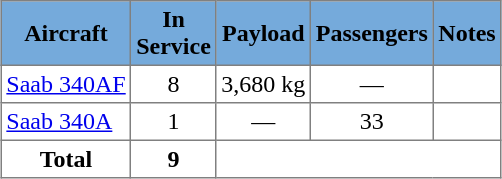<table class="toccolours" border="1" cellpadding="3" style="margin:1em auto; border-collapse:collapse">
<tr bgcolor=#75aadb>
<th>Aircraft</th>
<th>In<br>Service</th>
<th>Payload</th>
<th>Passengers</th>
<th>Notes</th>
</tr>
<tr>
<td><a href='#'>Saab 340AF</a></td>
<td align="center">8</td>
<td align="center">3,680 kg</td>
<td align="center">—</td>
<td></td>
</tr>
<tr>
<td><a href='#'>Saab 340A</a></td>
<td align="center">1</td>
<td align="center">—</td>
<td align="center">33</td>
<td></td>
</tr>
<tr>
<th>Total</th>
<th>9</th>
<th colspan="3"></th>
</tr>
</table>
